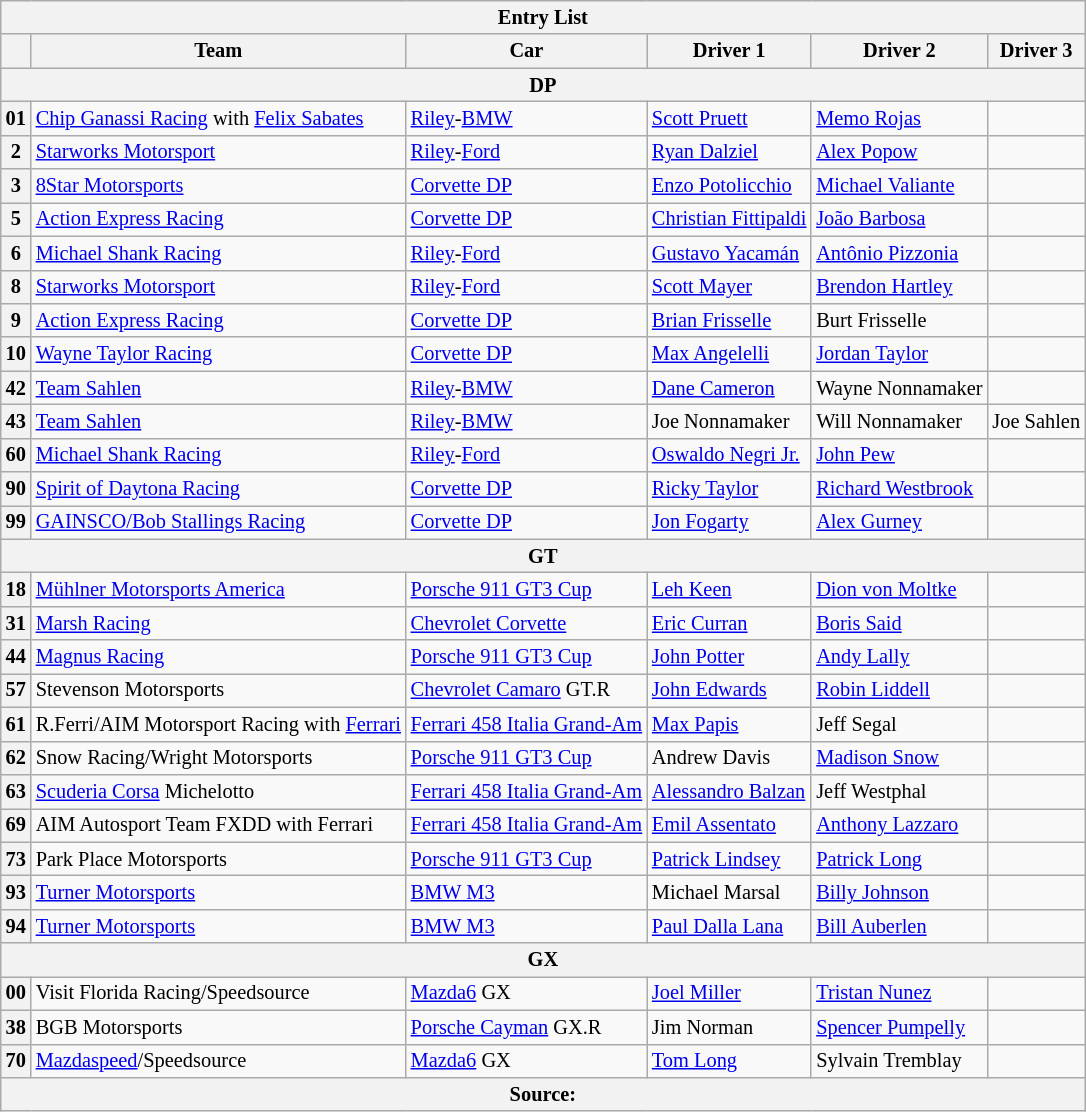<table class="wikitable" style="font-size: 85%;">
<tr>
<th colspan="8">Entry List</th>
</tr>
<tr>
<th></th>
<th>Team</th>
<th>Car</th>
<th>Driver 1</th>
<th>Driver 2</th>
<th>Driver 3</th>
</tr>
<tr>
<th colspan="6">DP</th>
</tr>
<tr>
<th>01</th>
<td><a href='#'>Chip Ganassi Racing</a> with <a href='#'>Felix Sabates</a></td>
<td><a href='#'>Riley</a>-<a href='#'>BMW</a></td>
<td> <a href='#'>Scott Pruett</a></td>
<td> <a href='#'>Memo Rojas</a></td>
<td></td>
</tr>
<tr>
<th>2</th>
<td><a href='#'>Starworks Motorsport</a></td>
<td><a href='#'>Riley</a>-<a href='#'>Ford</a></td>
<td> <a href='#'>Ryan Dalziel</a></td>
<td> <a href='#'>Alex Popow</a></td>
<td></td>
</tr>
<tr>
<th>3</th>
<td><a href='#'>8Star Motorsports</a></td>
<td><a href='#'>Corvette DP</a></td>
<td> <a href='#'>Enzo Potolicchio</a></td>
<td> <a href='#'>Michael Valiante</a></td>
<td></td>
</tr>
<tr>
<th>5</th>
<td><a href='#'>Action Express Racing</a></td>
<td><a href='#'>Corvette DP</a></td>
<td> <a href='#'>Christian Fittipaldi</a></td>
<td> <a href='#'>João Barbosa</a></td>
<td></td>
</tr>
<tr>
<th>6</th>
<td><a href='#'>Michael Shank Racing</a></td>
<td><a href='#'>Riley</a>-<a href='#'>Ford</a></td>
<td> <a href='#'>Gustavo Yacamán</a></td>
<td> <a href='#'>Antônio Pizzonia</a></td>
<td></td>
</tr>
<tr>
<th>8</th>
<td><a href='#'>Starworks Motorsport</a></td>
<td><a href='#'>Riley</a>-<a href='#'>Ford</a></td>
<td> <a href='#'>Scott Mayer</a></td>
<td> <a href='#'>Brendon Hartley</a></td>
<td></td>
</tr>
<tr>
<th>9</th>
<td><a href='#'>Action Express Racing</a></td>
<td><a href='#'>Corvette DP</a></td>
<td> <a href='#'>Brian Frisselle</a></td>
<td> Burt Frisselle</td>
<td></td>
</tr>
<tr>
<th>10</th>
<td><a href='#'>Wayne Taylor Racing</a></td>
<td><a href='#'>Corvette DP</a></td>
<td> <a href='#'>Max Angelelli</a></td>
<td> <a href='#'>Jordan Taylor</a></td>
<td></td>
</tr>
<tr>
<th>42</th>
<td><a href='#'>Team Sahlen</a></td>
<td><a href='#'>Riley</a>-<a href='#'>BMW</a></td>
<td> <a href='#'>Dane Cameron</a></td>
<td> Wayne Nonnamaker</td>
<td></td>
</tr>
<tr>
<th>43</th>
<td><a href='#'>Team Sahlen</a></td>
<td><a href='#'>Riley</a>-<a href='#'>BMW</a></td>
<td> Joe Nonnamaker</td>
<td> Will Nonnamaker</td>
<td> Joe Sahlen</td>
</tr>
<tr>
<th>60</th>
<td><a href='#'>Michael Shank Racing</a></td>
<td><a href='#'>Riley</a>-<a href='#'>Ford</a></td>
<td> <a href='#'>Oswaldo Negri Jr.</a></td>
<td> <a href='#'>John Pew</a></td>
<td></td>
</tr>
<tr>
<th>90</th>
<td><a href='#'>Spirit of Daytona Racing</a></td>
<td><a href='#'>Corvette DP</a></td>
<td> <a href='#'>Ricky Taylor</a></td>
<td> <a href='#'>Richard Westbrook</a></td>
<td></td>
</tr>
<tr>
<th>99</th>
<td><a href='#'>GAINSCO/Bob Stallings Racing</a></td>
<td><a href='#'>Corvette DP</a></td>
<td> <a href='#'>Jon Fogarty</a></td>
<td> <a href='#'>Alex Gurney</a></td>
<td></td>
</tr>
<tr>
<th colspan="6">GT</th>
</tr>
<tr>
<th>18</th>
<td><a href='#'>Mühlner Motorsports America</a></td>
<td><a href='#'>Porsche 911 GT3 Cup</a></td>
<td> <a href='#'>Leh Keen</a></td>
<td> <a href='#'>Dion von Moltke</a></td>
<td></td>
</tr>
<tr>
<th>31</th>
<td><a href='#'>Marsh Racing</a></td>
<td><a href='#'>Chevrolet Corvette</a></td>
<td> <a href='#'>Eric Curran</a></td>
<td> <a href='#'>Boris Said</a></td>
<td></td>
</tr>
<tr>
<th>44</th>
<td><a href='#'>Magnus Racing</a></td>
<td><a href='#'>Porsche 911 GT3 Cup</a></td>
<td> <a href='#'>John Potter</a></td>
<td> <a href='#'>Andy Lally</a></td>
<td></td>
</tr>
<tr>
<th>57</th>
<td>Stevenson Motorsports</td>
<td><a href='#'>Chevrolet Camaro</a> GT.R</td>
<td> <a href='#'>John Edwards</a></td>
<td> <a href='#'>Robin Liddell</a></td>
<td></td>
</tr>
<tr>
<th>61</th>
<td>R.Ferri/AIM Motorsport Racing with <a href='#'>Ferrari</a></td>
<td><a href='#'>Ferrari 458 Italia Grand-Am</a></td>
<td> <a href='#'>Max Papis</a></td>
<td> Jeff Segal</td>
<td></td>
</tr>
<tr>
<th>62</th>
<td>Snow Racing/Wright Motorsports</td>
<td><a href='#'>Porsche 911 GT3 Cup</a></td>
<td> Andrew Davis</td>
<td> <a href='#'>Madison Snow</a></td>
<td></td>
</tr>
<tr>
<th>63</th>
<td><a href='#'>Scuderia Corsa</a> Michelotto</td>
<td><a href='#'>Ferrari 458 Italia Grand-Am</a></td>
<td> <a href='#'>Alessandro Balzan</a></td>
<td> Jeff Westphal</td>
<td></td>
</tr>
<tr>
<th>69</th>
<td>AIM Autosport Team FXDD with Ferrari</td>
<td><a href='#'>Ferrari 458 Italia Grand-Am</a></td>
<td> <a href='#'>Emil Assentato</a></td>
<td> <a href='#'>Anthony Lazzaro</a></td>
<td></td>
</tr>
<tr>
<th>73</th>
<td>Park Place Motorsports</td>
<td><a href='#'>Porsche 911 GT3 Cup</a></td>
<td> <a href='#'>Patrick Lindsey</a></td>
<td> <a href='#'>Patrick Long</a></td>
<td></td>
</tr>
<tr>
<th>93</th>
<td><a href='#'>Turner Motorsports</a></td>
<td><a href='#'>BMW M3</a></td>
<td> Michael Marsal</td>
<td> <a href='#'>Billy Johnson</a></td>
<td></td>
</tr>
<tr>
<th>94</th>
<td><a href='#'>Turner Motorsports</a></td>
<td><a href='#'>BMW M3</a></td>
<td> <a href='#'>Paul Dalla Lana</a></td>
<td> <a href='#'>Bill Auberlen</a></td>
<td></td>
</tr>
<tr>
<th colspan="6">GX</th>
</tr>
<tr>
<th>00</th>
<td>Visit Florida Racing/Speedsource</td>
<td><a href='#'>Mazda6</a> GX</td>
<td> <a href='#'>Joel Miller</a></td>
<td> <a href='#'>Tristan Nunez</a></td>
<td></td>
</tr>
<tr>
<th>38</th>
<td>BGB Motorsports</td>
<td><a href='#'>Porsche Cayman</a> GX.R</td>
<td> Jim Norman</td>
<td> <a href='#'>Spencer Pumpelly</a></td>
<td></td>
</tr>
<tr>
<th>70</th>
<td><a href='#'>Mazdaspeed</a>/Speedsource</td>
<td><a href='#'>Mazda6</a> GX</td>
<td> <a href='#'>Tom Long</a></td>
<td> Sylvain Tremblay</td>
<td></td>
</tr>
<tr>
<th colspan="6">Source:</th>
</tr>
</table>
